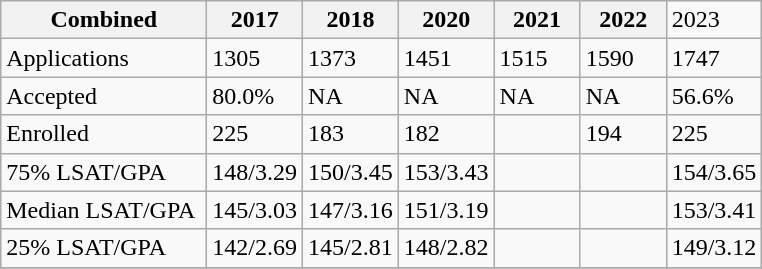<table class="wikitable" border="1">
<tr>
<th width = "130">Combined</th>
<th width = "50">2017</th>
<th width = "50">2018</th>
<th width = "50">2020</th>
<th width = "50">2021</th>
<th width = "50">2022</th>
<td width = "50">2023</td>
</tr>
<tr>
<td>Applications</td>
<td>1305</td>
<td>1373</td>
<td>1451</td>
<td>1515</td>
<td>1590</td>
<td>1747</td>
</tr>
<tr>
<td>Accepted</td>
<td>80.0%</td>
<td>NA</td>
<td>NA</td>
<td>NA</td>
<td>NA</td>
<td>56.6%</td>
</tr>
<tr>
<td>Enrolled</td>
<td>225</td>
<td>183</td>
<td>182</td>
<td></td>
<td>194</td>
<td>225</td>
</tr>
<tr>
<td>75% LSAT/GPA</td>
<td>148/3.29</td>
<td>150/3.45</td>
<td>153/3.43</td>
<td></td>
<td></td>
<td>154/3.65</td>
</tr>
<tr>
<td>Median LSAT/GPA</td>
<td>145/3.03</td>
<td>147/3.16</td>
<td>151/3.19</td>
<td></td>
<td></td>
<td>153/3.41</td>
</tr>
<tr>
<td>25% LSAT/GPA</td>
<td>142/2.69</td>
<td>145/2.81</td>
<td>148/2.82</td>
<td></td>
<td></td>
<td>149/3.12</td>
</tr>
<tr>
</tr>
</table>
